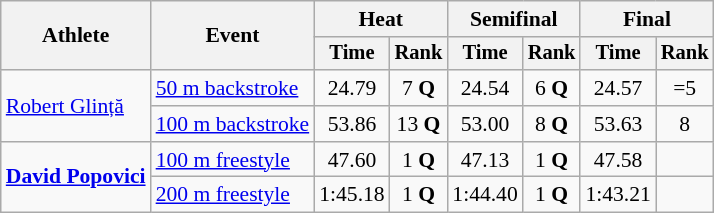<table class="wikitable" style="text-align:center; font-size:90%">
<tr>
<th rowspan="2">Athlete</th>
<th rowspan="2">Event</th>
<th colspan="2">Heat</th>
<th colspan="2">Semifinal</th>
<th colspan="2">Final</th>
</tr>
<tr style="font-size:95%">
<th>Time</th>
<th>Rank</th>
<th>Time</th>
<th>Rank</th>
<th>Time</th>
<th>Rank</th>
</tr>
<tr>
<td align=left rowspan=2><a href='#'>Robert Glință</a></td>
<td align=left><a href='#'>50 m backstroke</a></td>
<td>24.79</td>
<td>7 <strong>Q</strong></td>
<td>24.54</td>
<td>6 <strong>Q</strong></td>
<td>24.57</td>
<td>=5</td>
</tr>
<tr>
<td align=left><a href='#'>100 m backstroke</a></td>
<td>53.86</td>
<td>13 <strong>Q</strong></td>
<td>53.00</td>
<td>8 <strong>Q</strong></td>
<td>53.63</td>
<td>8</td>
</tr>
<tr>
<td rowspan=2 align=left><strong><a href='#'>David Popovici</a></strong></td>
<td align=left><a href='#'>100 m freestyle</a></td>
<td>47.60</td>
<td>1 <strong>Q</strong></td>
<td>47.13</td>
<td>1 <strong>Q</strong></td>
<td>47.58</td>
<td></td>
</tr>
<tr>
<td align=left><a href='#'>200 m freestyle</a></td>
<td>1:45.18</td>
<td>1 <strong>Q</strong></td>
<td>1:44.40</td>
<td>1 <strong>Q</strong></td>
<td>1:43.21</td>
<td></td>
</tr>
</table>
